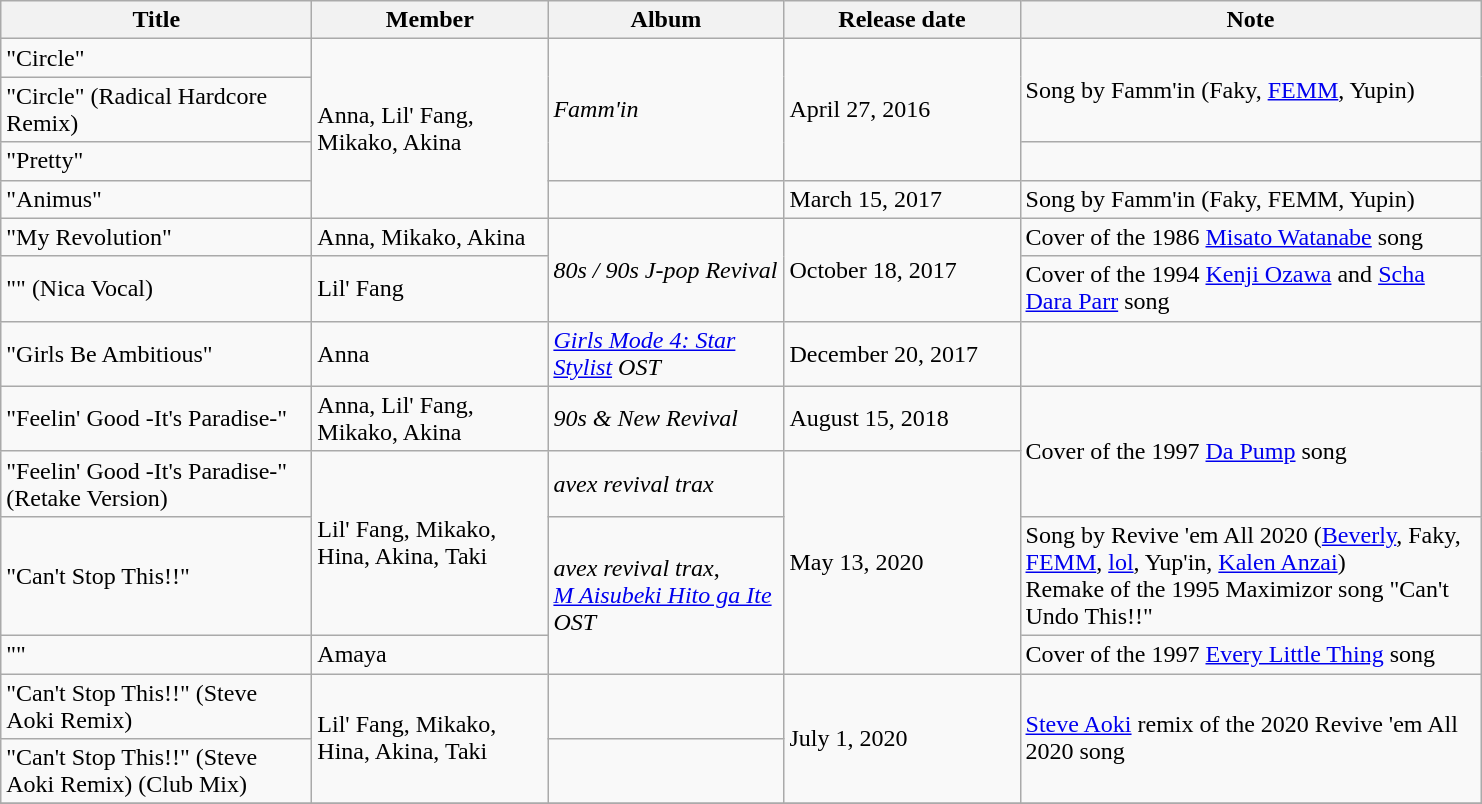<table class="wikitable">
<tr>
<th scope="col" style="width: 200px;">Title</th>
<th scope="col" style="width: 150px;">Member</th>
<th scope="col" style="width: 150px;">Album</th>
<th scope="col" style="width: 150px;">Release date</th>
<th scope="col" style="width: 300px;">Note</th>
</tr>
<tr>
<td>"Circle"</td>
<td rowspan="4">Anna, Lil' Fang, Mikako, Akina</td>
<td rowspan="3"><em>Famm'in</em></td>
<td rowspan="3">April 27, 2016</td>
<td rowspan="2">Song by Famm'in (Faky, <a href='#'>FEMM</a>, Yupin)</td>
</tr>
<tr>
<td>"Circle" (Radical Hardcore Remix)</td>
</tr>
<tr>
<td>"Pretty"</td>
<td></td>
</tr>
<tr>
<td>"Animus"</td>
<td></td>
<td>March 15, 2017</td>
<td>Song by Famm'in (Faky, FEMM, Yupin)</td>
</tr>
<tr>
<td>"My Revolution"</td>
<td>Anna, Mikako, Akina</td>
<td rowspan="2"><em>80s / 90s J-pop Revival</em></td>
<td rowspan="2">October 18, 2017</td>
<td>Cover of the 1986 <a href='#'>Misato Watanabe</a> song</td>
</tr>
<tr>
<td>"" (Nica Vocal)</td>
<td>Lil' Fang</td>
<td>Cover of the 1994 <a href='#'>Kenji Ozawa</a> and <a href='#'>Scha Dara Parr</a> song</td>
</tr>
<tr>
<td>"Girls Be Ambitious"</td>
<td>Anna</td>
<td><em><a href='#'>Girls Mode 4: Star Stylist</a> OST</em></td>
<td>December 20, 2017</td>
<td></td>
</tr>
<tr>
<td>"Feelin' Good -It's Paradise-"</td>
<td>Anna, Lil' Fang, Mikako, Akina</td>
<td><em>90s & New Revival</em></td>
<td>August 15, 2018</td>
<td rowspan="2">Cover of the 1997 <a href='#'>Da Pump</a> song</td>
</tr>
<tr>
<td>"Feelin' Good -It's Paradise-" (Retake Version)</td>
<td rowspan="2">Lil' Fang, Mikako, Hina, Akina, Taki</td>
<td><em>avex revival trax</em></td>
<td rowspan="3">May 13, 2020</td>
</tr>
<tr>
<td>"Can't Stop This!!"</td>
<td rowspan="2"><em>avex revival trax</em>,<br><em><a href='#'>M Aisubeki Hito ga Ite</a> OST</em></td>
<td>Song by Revive 'em All 2020 (<a href='#'>Beverly</a>, Faky, <a href='#'>FEMM</a>, <a href='#'>lol</a>, Yup'in, <a href='#'>Kalen Anzai</a>)<br>Remake of the 1995 Maximizor song "Can't Undo This!!"</td>
</tr>
<tr>
<td>""</td>
<td>Amaya</td>
<td>Cover of the 1997 <a href='#'>Every Little Thing</a> song</td>
</tr>
<tr>
<td>"Can't Stop This!!" (Steve Aoki Remix)</td>
<td rowspan="2">Lil' Fang, Mikako, Hina, Akina, Taki</td>
<td></td>
<td rowspan="2">July 1, 2020</td>
<td rowspan="2"><a href='#'>Steve Aoki</a> remix of the 2020 Revive 'em All 2020 song</td>
</tr>
<tr>
<td>"Can't Stop This!!" (Steve Aoki Remix) (Club Mix)</td>
<td></td>
</tr>
<tr>
</tr>
</table>
